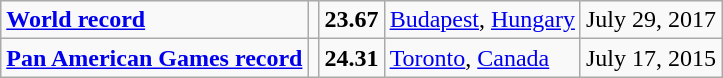<table class="wikitable">
<tr>
<td><strong><a href='#'>World record</a></strong></td>
<td></td>
<td><strong>23.67</strong></td>
<td><a href='#'>Budapest</a>, <a href='#'>Hungary</a></td>
<td>July 29, 2017</td>
</tr>
<tr>
<td><strong><a href='#'>Pan American Games record</a></strong></td>
<td></td>
<td><strong>24.31</strong></td>
<td><a href='#'>Toronto</a>, <a href='#'>Canada</a></td>
<td>July 17, 2015</td>
</tr>
</table>
